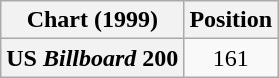<table class="wikitable plainrowheaders" style="text-align:center">
<tr>
<th scope="col">Chart (1999)</th>
<th scope="col">Position</th>
</tr>
<tr>
<th scope="row">US <em>Billboard</em> 200</th>
<td>161</td>
</tr>
</table>
